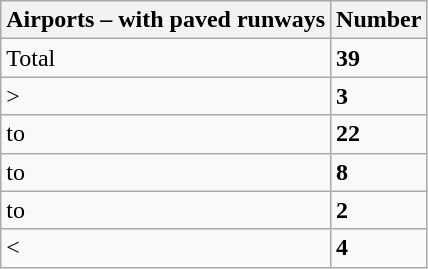<table class="wikitable">
<tr>
<th>Airports – with paved runways</th>
<th>Number</th>
</tr>
<tr>
<td>Total</td>
<td><strong>39</strong></td>
</tr>
<tr>
<td>> </td>
<td><strong>3</strong></td>
</tr>
<tr>
<td> to </td>
<td><strong> 22</strong></td>
</tr>
<tr>
<td> to </td>
<td><strong>8</strong></td>
</tr>
<tr>
<td> to </td>
<td><strong>2</strong></td>
</tr>
<tr>
<td>< </td>
<td><strong>4</strong></td>
</tr>
</table>
